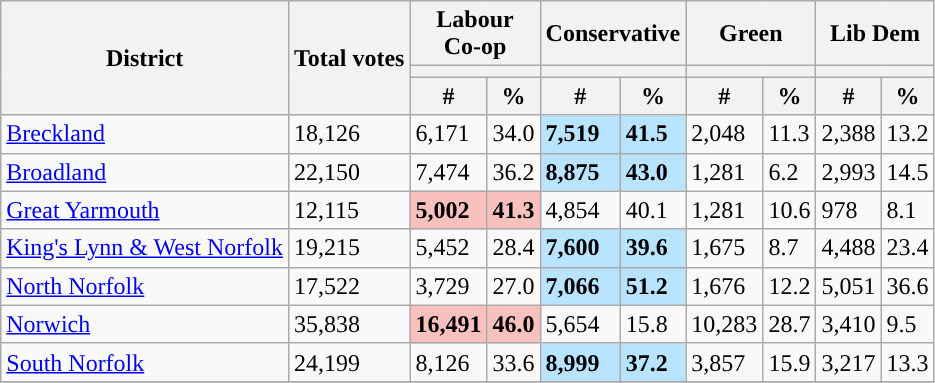<table class="wikitable sortable">
<tr>
<th rowspan=3>District</th>
<th rowspan=3>Total votes</th>
<th colspan="2">Labour<br>Co-op</th>
<th colspan="2">Conservative</th>
<th colspan="2">Green</th>
<th colspan="2">Lib Dem</th>
</tr>
<tr>
<th colspan="2" style="background:"></th>
<th colspan="2" style="background:"></th>
<th colspan="2" style="background:"></th>
<th colspan="2" style="background:"></th>
</tr>
<tr>
<th>#</th>
<th>%</th>
<th>#</th>
<th>%</th>
<th>#</th>
<th>%</th>
<th>#</th>
<th>%</th>
</tr>
<tr>
<td><a href='#'>Breckland</a></td>
<td>18,126</td>
<td>6,171</td>
<td>34.0</td>
<td style="background:#B9E4FF;"><strong>7,519</strong></td>
<td style="background:#B9E4FF;"><strong>41.5</strong></td>
<td>2,048</td>
<td>11.3</td>
<td>2,388</td>
<td>13.2</td>
</tr>
<tr>
<td><a href='#'>Broadland</a></td>
<td>22,150</td>
<td>7,474</td>
<td>36.2</td>
<td style="background:#B9E4FF;"><strong>8,875</strong></td>
<td style="background:#B9E4FF;"><strong>43.0</strong></td>
<td>1,281</td>
<td>6.2</td>
<td>2,993</td>
<td>14.5</td>
</tr>
<tr>
<td><a href='#'>Great Yarmouth</a></td>
<td>12,115</td>
<td style="background:#F8C1BE;"><strong>5,002</strong></td>
<td style="background:#F8C1BE;"><strong>41.3</strong></td>
<td>4,854</td>
<td>40.1</td>
<td>1,281</td>
<td>10.6</td>
<td>978</td>
<td>8.1</td>
</tr>
<tr>
<td><a href='#'>King's Lynn & West Norfolk</a></td>
<td>19,215</td>
<td>5,452</td>
<td>28.4</td>
<td style="background:#B9E4FF;"><strong>7,600</strong></td>
<td style="background:#B9E4FF;"><strong>39.6</strong></td>
<td>1,675</td>
<td>8.7</td>
<td>4,488</td>
<td>23.4</td>
</tr>
<tr>
<td><a href='#'>North Norfolk</a></td>
<td>17,522</td>
<td>3,729</td>
<td>27.0</td>
<td style="background:#B9E4FF;"><strong>7,066</strong></td>
<td style="background:#B9E4FF;"><strong>51.2</strong></td>
<td>1,676</td>
<td>12.2</td>
<td>5,051</td>
<td>36.6</td>
</tr>
<tr>
<td><a href='#'>Norwich</a></td>
<td>35,838</td>
<td style="background:#F8C1BE;"><strong>16,491</strong></td>
<td style="background:#F8C1BE;"><strong>46.0</strong></td>
<td>5,654</td>
<td>15.8</td>
<td>10,283</td>
<td>28.7</td>
<td>3,410</td>
<td>9.5</td>
</tr>
<tr>
<td><a href='#'>South Norfolk</a></td>
<td>24,199</td>
<td>8,126</td>
<td>33.6</td>
<td style="background:#B9E4FF;"><strong>8,999</strong></td>
<td style="background:#B9E4FF;"><strong>37.2</strong></td>
<td>3,857</td>
<td>15.9</td>
<td>3,217</td>
<td>13.3</td>
</tr>
<tr>
</tr>
</table>
